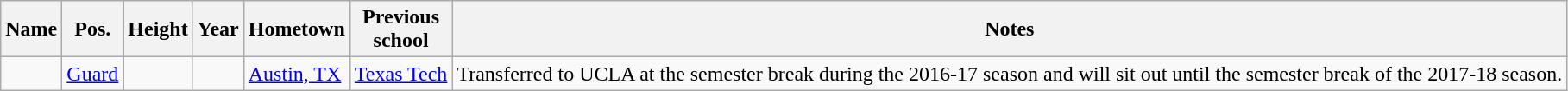<table class="wikitable sortable" border="1">
<tr>
<th>Name</th>
<th>Pos.</th>
<th>Height</th>
<th>Year</th>
<th>Hometown</th>
<th class="unsortable">Previous<br>school</th>
<th>Notes</th>
</tr>
<tr>
<td></td>
<td><a href='#'>Guard</a></td>
<td></td>
<td></td>
<td><a href='#'>Austin, TX</a></td>
<td \}><a href='#'>Texas Tech</a></td>
<td>Transferred to UCLA at the semester break during the 2016-17 season and will sit out until the semester break of the 2017-18 season.</td>
</tr>
</table>
